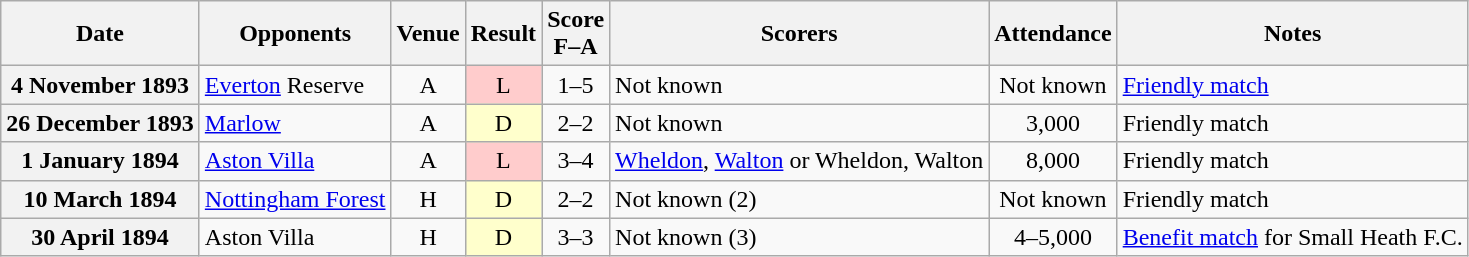<table class="wikitable plainrowheaders" style="text-align:center">
<tr>
<th scope=col>Date</th>
<th scope=col>Opponents</th>
<th scope=col>Venue</th>
<th scope=col>Result</th>
<th scope=col>Score<br>F–A</th>
<th scope=col>Scorers</th>
<th scope=col>Attendance</th>
<th scope=col>Notes</th>
</tr>
<tr>
<th scope=row>4 November 1893</th>
<td style=text-align:left><a href='#'>Everton</a> Reserve</td>
<td>A</td>
<td style=background:#fcc>L</td>
<td>1–5</td>
<td style=text-align:left>Not known</td>
<td>Not known</td>
<td style=text-align:left><a href='#'>Friendly match</a></td>
</tr>
<tr>
<th scope=row>26 December 1893</th>
<td style=text-align:left><a href='#'>Marlow</a></td>
<td>A</td>
<td style=background:#ffc>D</td>
<td>2–2</td>
<td style=text-align:left>Not known</td>
<td>3,000</td>
<td style=text-align:left>Friendly match</td>
</tr>
<tr>
<th scope=row>1 January 1894</th>
<td style=text-align:left><a href='#'>Aston Villa</a></td>
<td>A</td>
<td style=background:#fcc>L</td>
<td>3–4</td>
<td style=text-align:left><a href='#'>Wheldon</a>, <a href='#'>Walton</a> or Wheldon, Walton</td>
<td>8,000</td>
<td style=text-align:left>Friendly match</td>
</tr>
<tr>
<th scope=row>10 March 1894</th>
<td style=text-align:left><a href='#'>Nottingham Forest</a></td>
<td>H</td>
<td style=background:#ffc>D</td>
<td>2–2</td>
<td style=text-align:left>Not known (2)</td>
<td>Not known</td>
<td style=text-align:left>Friendly match</td>
</tr>
<tr>
<th scope=row>30 April 1894</th>
<td style=text-align:left>Aston Villa</td>
<td>H</td>
<td style=background:#ffc>D</td>
<td>3–3</td>
<td style=text-align:left>Not known (3)</td>
<td>4–5,000</td>
<td style=text-align:left><a href='#'>Benefit match</a> for Small Heath F.C.</td>
</tr>
</table>
